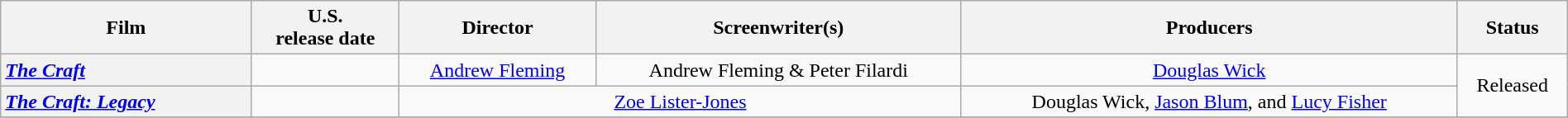<table class="wikitable plainrowheaders" style="text-align: center" width=100%>
<tr>
<th scope="col" style="width: 16%;">Film</th>
<th scope="col">U.S. <br>release date</th>
<th scope="col">Director</th>
<th scope="col">Screenwriter(s)</th>
<th scope="col">Producers</th>
<th scope="col">Status</th>
</tr>
<tr>
<th scope="row" style="text-align: left;"><em><a href='#'>The Craft</a></em></th>
<td style="text-align: center;"></td>
<td><a href='#'>Andrew Fleming</a></td>
<td>Andrew Fleming & Peter Filardi</td>
<td><a href='#'>Douglas Wick</a></td>
<td rowspan="2">Released</td>
</tr>
<tr>
<th scope="row" style="text-align: left;"><em><a href='#'>The Craft: Legacy</a></em></th>
<td style="text-align: center;"></td>
<td colspan="2"><a href='#'>Zoe Lister-Jones</a></td>
<td>Douglas Wick, <a href='#'>Jason Blum</a>, and <a href='#'>Lucy Fisher</a></td>
</tr>
<tr>
</tr>
</table>
